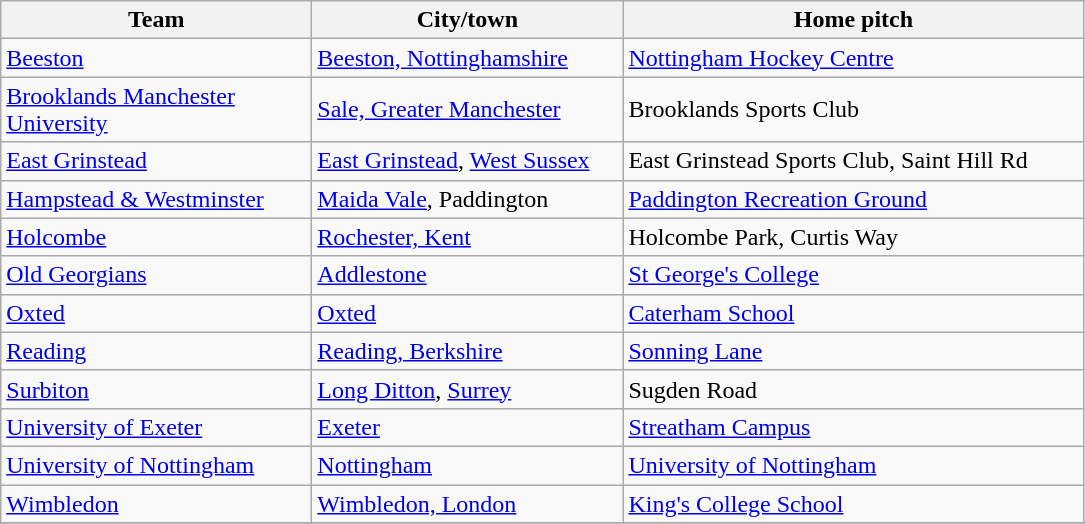<table class="wikitable sortable">
<tr>
<th width=200>Team</th>
<th width=200>City/town</th>
<th width=300>Home pitch</th>
</tr>
<tr>
<td><a href='#'>Beeston</a></td>
<td><a href='#'>Beeston, Nottinghamshire</a></td>
<td><a href='#'>Nottingham Hockey Centre</a></td>
</tr>
<tr>
<td><a href='#'>Brooklands Manchester University</a></td>
<td><a href='#'>Sale, Greater Manchester</a></td>
<td>Brooklands Sports Club</td>
</tr>
<tr>
<td><a href='#'>East Grinstead</a></td>
<td><a href='#'>East Grinstead</a>, <a href='#'>West Sussex</a></td>
<td>East Grinstead Sports Club, Saint Hill Rd</td>
</tr>
<tr>
<td><a href='#'>Hampstead & Westminster</a></td>
<td><a href='#'>Maida Vale</a>, Paddington</td>
<td><a href='#'>Paddington Recreation Ground</a></td>
</tr>
<tr>
<td><a href='#'>Holcombe</a></td>
<td><a href='#'>Rochester, Kent</a></td>
<td>Holcombe Park, Curtis Way</td>
</tr>
<tr>
<td><a href='#'>Old Georgians</a></td>
<td><a href='#'>Addlestone</a></td>
<td><a href='#'>St George's College</a></td>
</tr>
<tr>
<td><a href='#'>Oxted</a></td>
<td><a href='#'>Oxted</a></td>
<td><a href='#'>Caterham School</a></td>
</tr>
<tr>
<td><a href='#'>Reading</a></td>
<td><a href='#'>Reading, Berkshire</a></td>
<td><a href='#'>Sonning Lane</a></td>
</tr>
<tr>
<td><a href='#'>Surbiton</a></td>
<td><a href='#'>Long Ditton</a>, <a href='#'>Surrey</a></td>
<td>Sugden Road</td>
</tr>
<tr>
<td><a href='#'>University of Exeter</a></td>
<td><a href='#'>Exeter</a></td>
<td><a href='#'>Streatham Campus</a></td>
</tr>
<tr>
<td><a href='#'>University of Nottingham</a></td>
<td><a href='#'>Nottingham</a></td>
<td><a href='#'>University of Nottingham</a></td>
</tr>
<tr>
<td><a href='#'>Wimbledon</a></td>
<td><a href='#'>Wimbledon, London</a></td>
<td><a href='#'>King's College School</a></td>
</tr>
<tr>
</tr>
</table>
